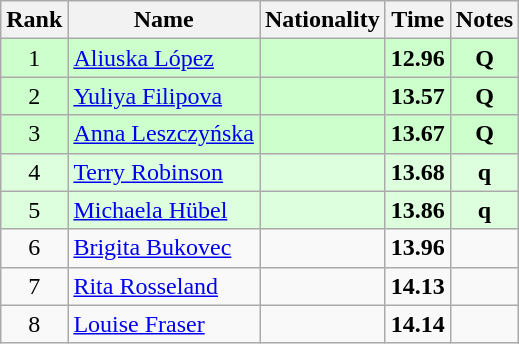<table class="wikitable sortable" style="text-align:center">
<tr>
<th>Rank</th>
<th>Name</th>
<th>Nationality</th>
<th>Time</th>
<th>Notes</th>
</tr>
<tr bgcolor=ccffcc>
<td>1</td>
<td align=left><a href='#'>Aliuska López</a></td>
<td align=left></td>
<td><strong>12.96</strong></td>
<td><strong>Q</strong></td>
</tr>
<tr bgcolor=ccffcc>
<td>2</td>
<td align=left><a href='#'>Yuliya Filipova</a></td>
<td align=left></td>
<td><strong>13.57</strong></td>
<td><strong>Q</strong></td>
</tr>
<tr bgcolor=ccffcc>
<td>3</td>
<td align=left><a href='#'>Anna Leszczyńska</a></td>
<td align=left></td>
<td><strong>13.67</strong></td>
<td><strong>Q</strong></td>
</tr>
<tr bgcolor=ddffdd>
<td>4</td>
<td align=left><a href='#'>Terry Robinson</a></td>
<td align=left></td>
<td><strong>13.68</strong></td>
<td><strong>q</strong></td>
</tr>
<tr bgcolor=ddffdd>
<td>5</td>
<td align=left><a href='#'>Michaela Hübel</a></td>
<td align=left></td>
<td><strong>13.86</strong></td>
<td><strong>q</strong></td>
</tr>
<tr>
<td>6</td>
<td align=left><a href='#'>Brigita Bukovec</a></td>
<td align=left></td>
<td><strong>13.96</strong></td>
<td></td>
</tr>
<tr>
<td>7</td>
<td align=left><a href='#'>Rita Rosseland</a></td>
<td align=left></td>
<td><strong>14.13</strong></td>
<td></td>
</tr>
<tr>
<td>8</td>
<td align=left><a href='#'>Louise Fraser</a></td>
<td align=left></td>
<td><strong>14.14</strong></td>
<td></td>
</tr>
</table>
